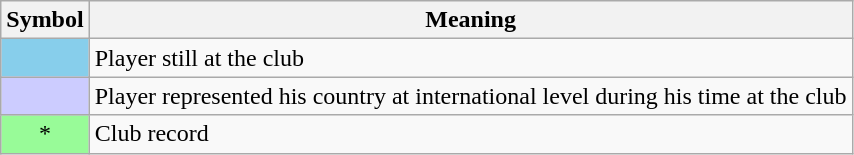<table Class="wikitable">
<tr>
<th scope=col>Symbol</th>
<th scope=col>Meaning</th>
</tr>
<tr>
<td style="background:#87CEEB; text-align: center;"></td>
<td>Player still at the club</td>
</tr>
<tr>
<td style="background:#ccf; text-align: center;"></td>
<td>Player represented his country at international level during his time at the club</td>
</tr>
<tr>
<td style="background:#98FB98; text-align: center;">*</td>
<td>Club record</td>
</tr>
</table>
